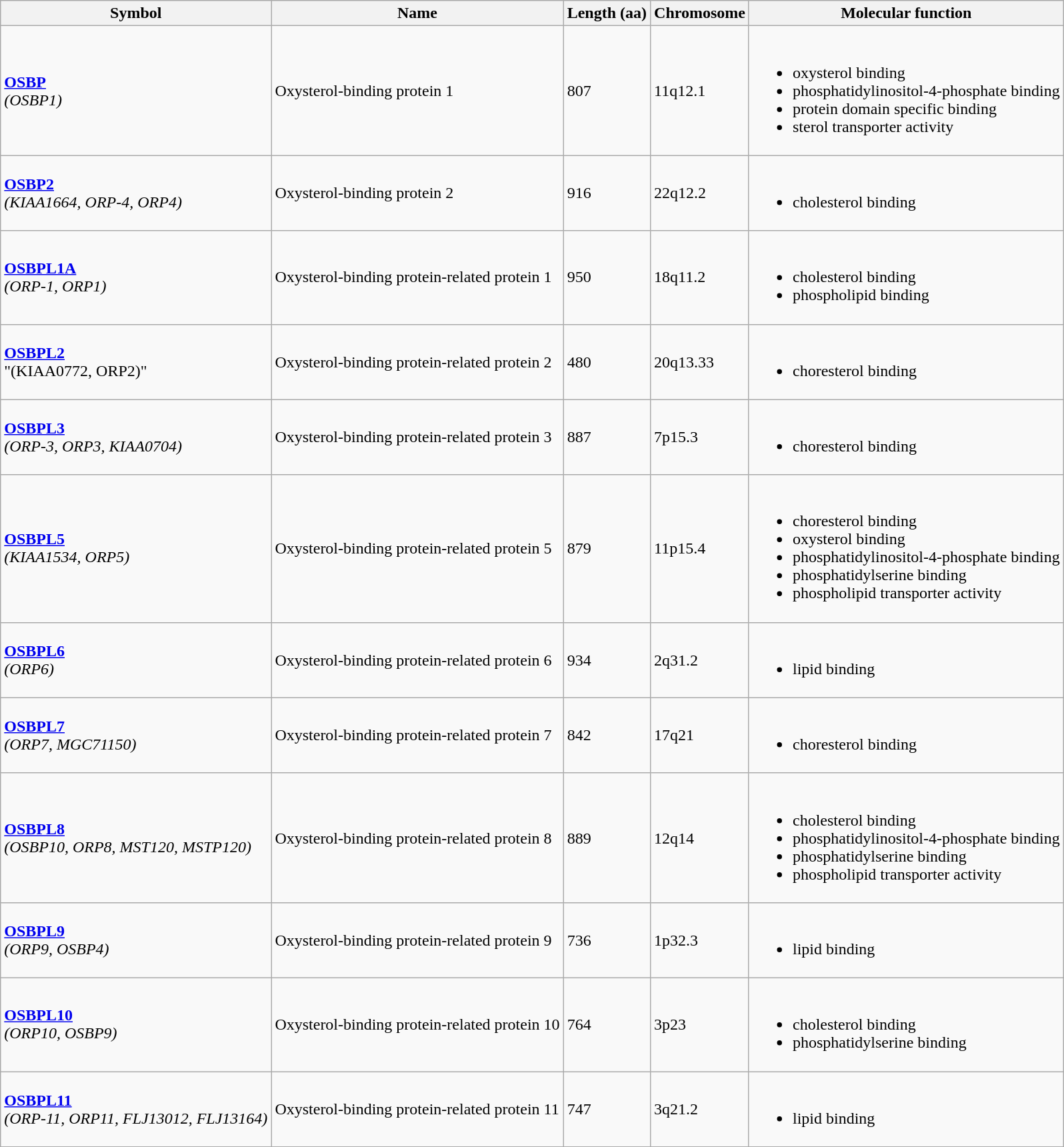<table class="wikitable">
<tr>
<th>Symbol</th>
<th>Name</th>
<th>Length (aa)</th>
<th>Chromosome</th>
<th>Molecular function</th>
</tr>
<tr>
<td><strong><a href='#'>OSBP</a></strong> <br><em>(OSBP1)</em></td>
<td>Oxysterol-binding protein 1</td>
<td>807</td>
<td>11q12.1</td>
<td><br><ul><li>oxysterol binding</li><li>phosphatidylinositol-4-phosphate binding</li><li>protein domain specific binding</li><li>sterol transporter activity</li></ul></td>
</tr>
<tr>
<td><strong><a href='#'>OSBP2</a></strong> <br><em>(KIAA1664, ORP-4, ORP4)</em></td>
<td>Oxysterol-binding protein 2</td>
<td>916</td>
<td>22q12.2</td>
<td><br><ul><li>cholesterol binding</li></ul></td>
</tr>
<tr>
<td><strong><a href='#'>OSBPL1A</a></strong> <br><em>(ORP-1, ORP1)</em></td>
<td>Oxysterol-binding protein-related protein 1</td>
<td>950</td>
<td>18q11.2</td>
<td><br><ul><li>cholesterol binding</li><li>phospholipid binding</li></ul></td>
</tr>
<tr>
<td><strong><a href='#'>OSBPL2</a></strong> <br>"(KIAA0772, ORP2)" </td>
<td>Oxysterol-binding protein-related protein 2</td>
<td>480</td>
<td>20q13.33</td>
<td><br><ul><li>choresterol binding</li></ul></td>
</tr>
<tr>
<td><strong><a href='#'>OSBPL3</a></strong> <br><em>(ORP-3, ORP3, KIAA0704)</em></td>
<td>Oxysterol-binding protein-related protein 3</td>
<td>887</td>
<td>7p15.3</td>
<td><br><ul><li>choresterol binding</li></ul></td>
</tr>
<tr>
<td><strong><a href='#'>OSBPL5</a></strong> <br><em>(KIAA1534, ORP5)</em></td>
<td>Oxysterol-binding protein-related protein 5</td>
<td>879</td>
<td>11p15.4</td>
<td><br><ul><li>choresterol binding</li><li>oxysterol binding</li><li>phosphatidylinositol-4-phosphate binding</li><li>phosphatidylserine binding</li><li>phospholipid transporter activity</li></ul></td>
</tr>
<tr>
<td><strong><a href='#'>OSBPL6</a></strong> <br><em>(ORP6)</em></td>
<td>Oxysterol-binding protein-related protein 6</td>
<td>934</td>
<td>2q31.2</td>
<td><br><ul><li>lipid binding</li></ul></td>
</tr>
<tr>
<td><strong><a href='#'>OSBPL7</a></strong> <br><em>(ORP7, MGC71150)</em></td>
<td>Oxysterol-binding protein-related protein 7</td>
<td>842</td>
<td>17q21</td>
<td><br><ul><li>choresterol binding</li></ul></td>
</tr>
<tr>
<td><strong><a href='#'>OSBPL8</a></strong> <br><em>(OSBP10, ORP8, MST120, MSTP120)</em></td>
<td>Oxysterol-binding protein-related protein 8</td>
<td>889</td>
<td>12q14</td>
<td><br><ul><li>cholesterol binding</li><li>phosphatidylinositol-4-phosphate binding</li><li>phosphatidylserine binding</li><li>phospholipid transporter activity</li></ul></td>
</tr>
<tr>
<td><strong><a href='#'>OSBPL9</a></strong> <br><em>(ORP9, OSBP4)</em></td>
<td>Oxysterol-binding protein-related protein 9</td>
<td>736</td>
<td>1p32.3</td>
<td><br><ul><li>lipid binding</li></ul></td>
</tr>
<tr>
<td><strong><a href='#'>OSBPL10</a></strong> <br><em>(ORP10, OSBP9)</em></td>
<td>Oxysterol-binding protein-related protein 10</td>
<td>764</td>
<td>3p23</td>
<td><br><ul><li>cholesterol binding</li><li>phosphatidylserine binding</li></ul></td>
</tr>
<tr>
<td><strong><a href='#'>OSBPL11</a></strong> <br><em>(ORP-11, ORP11, FLJ13012, FLJ13164)</em></td>
<td>Oxysterol-binding protein-related protein 11</td>
<td>747</td>
<td>3q21.2</td>
<td><br><ul><li>lipid binding</li></ul></td>
</tr>
<tr>
</tr>
</table>
